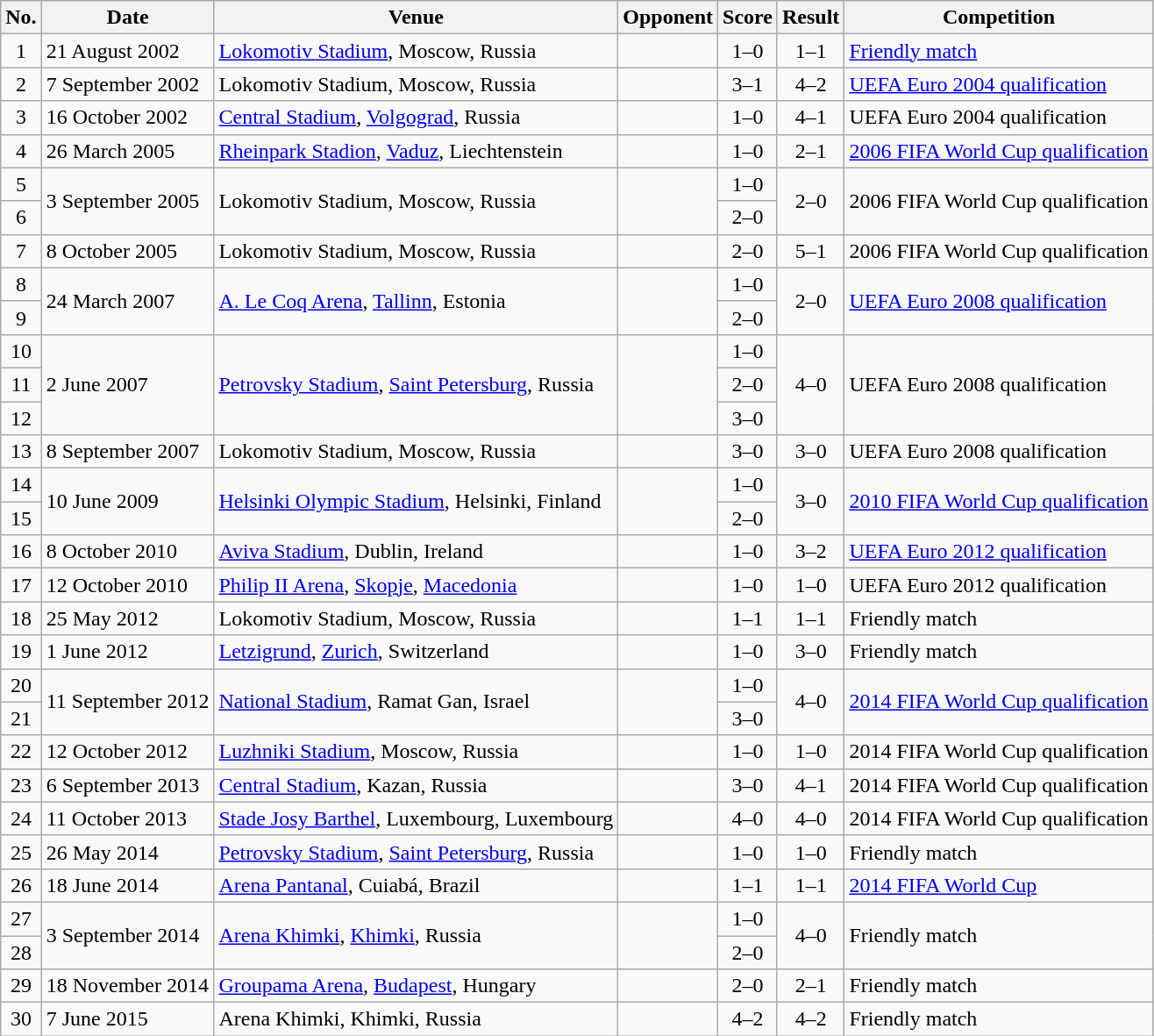<table class="wikitable sortable">
<tr>
<th scope="col">No.</th>
<th scope="col">Date</th>
<th scope="col">Venue</th>
<th scope="col">Opponent</th>
<th scope="col">Score</th>
<th scope="col">Result</th>
<th scope="col">Competition</th>
</tr>
<tr>
<td align="center">1</td>
<td>21 August 2002</td>
<td><a href='#'>Lokomotiv Stadium</a>, Moscow, Russia</td>
<td></td>
<td align="center">1–0</td>
<td align="center">1–1</td>
<td><a href='#'>Friendly match</a></td>
</tr>
<tr>
<td align="center">2</td>
<td>7 September 2002</td>
<td>Lokomotiv Stadium, Moscow, Russia</td>
<td></td>
<td align="center">3–1</td>
<td align="center">4–2</td>
<td><a href='#'>UEFA Euro 2004 qualification</a></td>
</tr>
<tr>
<td align="center">3</td>
<td>16 October 2002</td>
<td><a href='#'>Central Stadium</a>, <a href='#'>Volgograd</a>, Russia</td>
<td></td>
<td align="center">1–0</td>
<td align="center">4–1</td>
<td>UEFA Euro 2004 qualification</td>
</tr>
<tr>
<td align="center">4</td>
<td>26 March 2005</td>
<td><a href='#'>Rheinpark Stadion</a>, <a href='#'>Vaduz</a>, Liechtenstein</td>
<td></td>
<td align="center">1–0</td>
<td align="center">2–1</td>
<td><a href='#'>2006 FIFA World Cup qualification</a></td>
</tr>
<tr>
<td align="center">5</td>
<td rowspan="2">3 September 2005</td>
<td rowspan="2">Lokomotiv Stadium, Moscow, Russia</td>
<td rowspan="2"></td>
<td align="center">1–0</td>
<td rowspan="2" align="center">2–0</td>
<td rowspan="2">2006 FIFA World Cup qualification</td>
</tr>
<tr>
<td align="center">6</td>
<td align="center">2–0</td>
</tr>
<tr>
<td align="center">7</td>
<td>8 October 2005</td>
<td>Lokomotiv Stadium, Moscow, Russia</td>
<td></td>
<td align="center">2–0</td>
<td align="center">5–1</td>
<td>2006 FIFA World Cup qualification</td>
</tr>
<tr>
<td align="center">8</td>
<td rowspan="2">24 March 2007</td>
<td rowspan="2"><a href='#'>A. Le Coq Arena</a>, <a href='#'>Tallinn</a>, Estonia</td>
<td rowspan="2"></td>
<td align="center">1–0</td>
<td rowspan="2" align="center">2–0</td>
<td rowspan="2"><a href='#'>UEFA Euro 2008 qualification</a></td>
</tr>
<tr>
<td align="center">9</td>
<td align="center">2–0</td>
</tr>
<tr>
<td align="center">10</td>
<td rowspan="3">2 June 2007</td>
<td rowspan="3"><a href='#'>Petrovsky Stadium</a>, <a href='#'>Saint Petersburg</a>, Russia</td>
<td rowspan="3"></td>
<td align="center">1–0</td>
<td rowspan="3" align="center">4–0</td>
<td rowspan="3">UEFA Euro 2008 qualification</td>
</tr>
<tr>
<td align="center">11</td>
<td align="center">2–0</td>
</tr>
<tr>
<td align="center">12</td>
<td align="center">3–0</td>
</tr>
<tr>
<td align="center">13</td>
<td>8 September 2007</td>
<td>Lokomotiv Stadium, Moscow, Russia</td>
<td></td>
<td align="center">3–0</td>
<td align="center">3–0</td>
<td>UEFA Euro 2008 qualification</td>
</tr>
<tr>
<td align="center">14</td>
<td rowspan="2">10 June 2009</td>
<td rowspan="2"><a href='#'>Helsinki Olympic Stadium</a>, Helsinki, Finland</td>
<td rowspan="2"></td>
<td align="center">1–0</td>
<td rowspan="2" align="center">3–0</td>
<td rowspan="2"><a href='#'>2010 FIFA World Cup qualification</a></td>
</tr>
<tr>
<td align="center">15</td>
<td align="center">2–0</td>
</tr>
<tr>
<td align="center">16</td>
<td>8 October 2010</td>
<td><a href='#'>Aviva Stadium</a>, Dublin, Ireland</td>
<td></td>
<td align="center">1–0</td>
<td align="center">3–2</td>
<td><a href='#'>UEFA Euro 2012 qualification</a></td>
</tr>
<tr>
<td align="center">17</td>
<td>12 October 2010</td>
<td><a href='#'>Philip II Arena</a>, <a href='#'>Skopje</a>, <a href='#'>Macedonia</a></td>
<td></td>
<td align="center">1–0</td>
<td align="center">1–0</td>
<td>UEFA Euro 2012 qualification</td>
</tr>
<tr>
<td align="center">18</td>
<td>25 May 2012</td>
<td>Lokomotiv Stadium, Moscow, Russia</td>
<td></td>
<td align="center">1–1</td>
<td align="center">1–1</td>
<td>Friendly match</td>
</tr>
<tr>
<td align="center">19</td>
<td>1 June 2012</td>
<td><a href='#'>Letzigrund</a>, <a href='#'>Zurich</a>, Switzerland</td>
<td></td>
<td align="center">1–0</td>
<td align="center">3–0</td>
<td>Friendly match</td>
</tr>
<tr>
<td align="center">20</td>
<td rowspan="2">11 September 2012</td>
<td rowspan="2"><a href='#'>National Stadium</a>, Ramat Gan, Israel</td>
<td rowspan="2"></td>
<td align="center">1–0</td>
<td rowspan="2" align="center">4–0</td>
<td rowspan="2"><a href='#'>2014 FIFA World Cup qualification</a></td>
</tr>
<tr>
<td align="center">21</td>
<td align="center">3–0</td>
</tr>
<tr>
<td align="center">22</td>
<td>12 October 2012</td>
<td><a href='#'>Luzhniki Stadium</a>, Moscow, Russia</td>
<td></td>
<td align="center">1–0</td>
<td align="center">1–0</td>
<td>2014 FIFA World Cup qualification</td>
</tr>
<tr>
<td align="center">23</td>
<td>6 September 2013</td>
<td><a href='#'>Central Stadium</a>, Kazan, Russia</td>
<td></td>
<td align="center">3–0</td>
<td align="center">4–1</td>
<td>2014 FIFA World Cup qualification</td>
</tr>
<tr>
<td align="center">24</td>
<td>11 October 2013</td>
<td><a href='#'>Stade Josy Barthel</a>, Luxembourg, Luxembourg</td>
<td></td>
<td align="center">4–0</td>
<td align="center">4–0</td>
<td>2014 FIFA World Cup qualification</td>
</tr>
<tr>
<td align="center">25</td>
<td>26 May 2014</td>
<td><a href='#'>Petrovsky Stadium</a>, <a href='#'>Saint Petersburg</a>, Russia</td>
<td></td>
<td align="center">1–0</td>
<td align="center">1–0</td>
<td>Friendly match</td>
</tr>
<tr>
<td align="center">26</td>
<td>18 June 2014</td>
<td><a href='#'>Arena Pantanal</a>, Cuiabá, Brazil</td>
<td></td>
<td align="center">1–1</td>
<td align="center">1–1</td>
<td><a href='#'>2014 FIFA World Cup</a></td>
</tr>
<tr>
<td align="center">27</td>
<td rowspan="2">3 September 2014</td>
<td rowspan="2"><a href='#'>Arena Khimki</a>, <a href='#'>Khimki</a>, Russia</td>
<td rowspan="2"></td>
<td align="center">1–0</td>
<td rowspan="2" align="center">4–0</td>
<td rowspan="2">Friendly match</td>
</tr>
<tr>
<td align="center">28</td>
<td align="center">2–0</td>
</tr>
<tr>
<td align="center">29</td>
<td>18 November 2014</td>
<td><a href='#'>Groupama Arena</a>, <a href='#'>Budapest</a>, Hungary</td>
<td></td>
<td align="center">2–0</td>
<td align="center">2–1</td>
<td>Friendly match</td>
</tr>
<tr>
<td align="center">30</td>
<td>7 June 2015</td>
<td>Arena Khimki, Khimki, Russia</td>
<td></td>
<td align="center">4–2</td>
<td align="center">4–2</td>
<td>Friendly match</td>
</tr>
</table>
